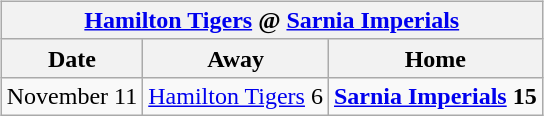<table cellspacing="10">
<tr>
<td valign="top"><br><table class="wikitable">
<tr>
<th colspan="4"><a href='#'>Hamilton Tigers</a> @ <a href='#'>Sarnia Imperials</a></th>
</tr>
<tr>
<th>Date</th>
<th>Away</th>
<th>Home</th>
</tr>
<tr>
<td>November 11</td>
<td><a href='#'>Hamilton Tigers</a> 6</td>
<td><strong><a href='#'>Sarnia Imperials</a> 15</strong></td>
</tr>
</table>
</td>
</tr>
</table>
